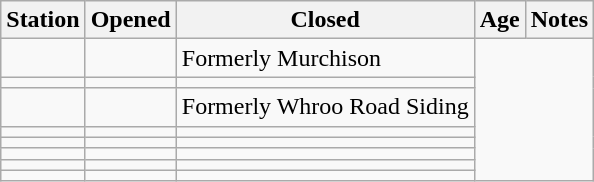<table class="wikitable sortable mw-collapsible">
<tr>
<th>Station</th>
<th>Opened</th>
<th>Closed</th>
<th>Age</th>
<th scope=col class=unsortable>Notes</th>
</tr>
<tr>
<td></td>
<td></td>
<td>Formerly Murchison</td>
</tr>
<tr>
<td></td>
<td></td>
<td></td>
</tr>
<tr>
<td></td>
<td></td>
<td>Formerly Whroo Road Siding</td>
</tr>
<tr>
<td></td>
<td></td>
<td></td>
</tr>
<tr>
<td></td>
<td></td>
<td></td>
</tr>
<tr>
<td></td>
<td></td>
<td></td>
</tr>
<tr>
<td></td>
<td></td>
<td></td>
</tr>
<tr>
<td></td>
<td></td>
<td></td>
</tr>
</table>
